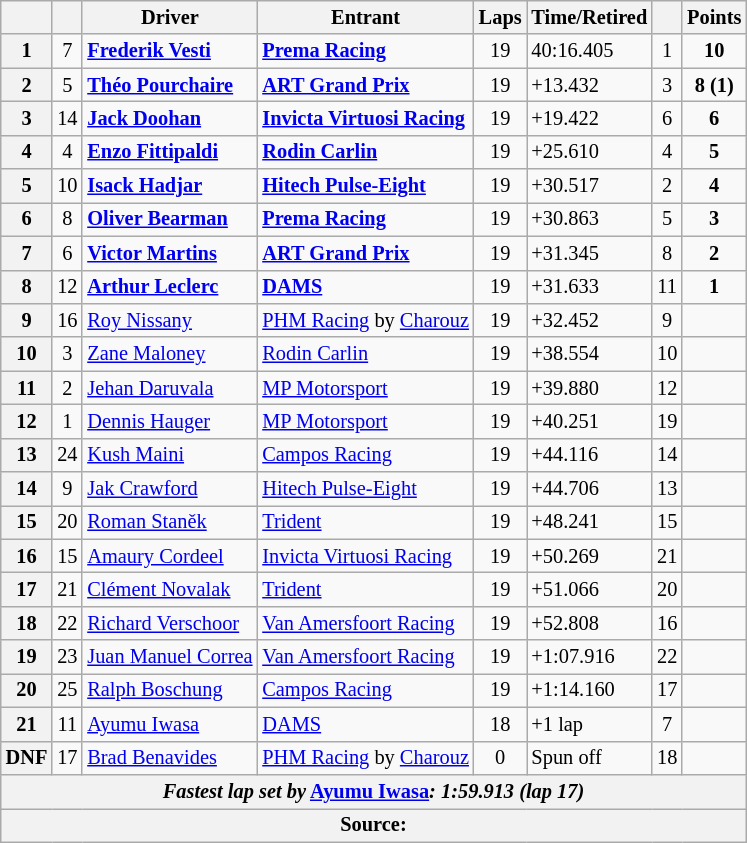<table class="wikitable" style="font-size:85%">
<tr>
<th scope="col"></th>
<th scope="col"></th>
<th scope="col">Driver</th>
<th scope="col">Entrant</th>
<th scope="col">Laps</th>
<th scope="col">Time/Retired</th>
<th scope="col"></th>
<th scope="col">Points</th>
</tr>
<tr>
<th>1</th>
<td align="center">7</td>
<td> <strong><a href='#'>Frederik Vesti</a></strong></td>
<td><strong><a href='#'>Prema Racing</a></strong></td>
<td align="center">19</td>
<td>40:16.405</td>
<td align="center">1</td>
<td align="center"><strong>10</strong></td>
</tr>
<tr>
<th>2</th>
<td align="center">5</td>
<td> <strong><a href='#'>Théo Pourchaire</a></strong></td>
<td><strong><a href='#'>ART Grand Prix</a></strong></td>
<td align="center">19</td>
<td>+13.432</td>
<td align="center">3</td>
<td align="center"><strong>8 (1)</strong></td>
</tr>
<tr>
<th>3</th>
<td align="center">14</td>
<td> <strong><a href='#'>Jack Doohan</a></strong></td>
<td><strong><a href='#'>Invicta Virtuosi Racing</a></strong></td>
<td align="center">19</td>
<td>+19.422</td>
<td align="center">6</td>
<td align="center"><strong>6</strong></td>
</tr>
<tr>
<th>4</th>
<td align="center">4</td>
<td> <strong><a href='#'>Enzo Fittipaldi</a></strong></td>
<td><strong><a href='#'>Rodin Carlin</a></strong></td>
<td align="center">19</td>
<td>+25.610</td>
<td align="center">4</td>
<td align="center"><strong>5</strong></td>
</tr>
<tr>
<th>5</th>
<td align="center">10</td>
<td> <strong><a href='#'>Isack Hadjar</a></strong></td>
<td><strong><a href='#'>Hitech Pulse-Eight</a></strong></td>
<td align="center">19</td>
<td>+30.517</td>
<td align="center">2</td>
<td align="center"><strong>4</strong></td>
</tr>
<tr>
<th>6</th>
<td align="center">8</td>
<td> <strong><a href='#'>Oliver Bearman</a></strong></td>
<td><strong><a href='#'>Prema Racing</a></strong></td>
<td align="center">19</td>
<td>+30.863</td>
<td align="center">5</td>
<td align="center"><strong>3</strong></td>
</tr>
<tr>
<th>7</th>
<td align="center">6</td>
<td> <strong><a href='#'>Victor Martins</a></strong></td>
<td><strong><a href='#'>ART Grand Prix</a></strong></td>
<td align="center">19</td>
<td>+31.345</td>
<td align="center">8</td>
<td align="center"><strong>2</strong></td>
</tr>
<tr>
<th>8</th>
<td align="center">12</td>
<td> <strong><a href='#'>Arthur Leclerc</a></strong></td>
<td><strong><a href='#'>DAMS</a></strong></td>
<td align="center">19</td>
<td>+31.633</td>
<td align="center">11</td>
<td align="center"><strong>1</strong></td>
</tr>
<tr>
<th>9</th>
<td align="center">16</td>
<td> <a href='#'>Roy Nissany</a></td>
<td><a href='#'>PHM Racing</a> by <a href='#'>Charouz</a></td>
<td align="center">19</td>
<td>+32.452</td>
<td align="center">9</td>
<td align="center"></td>
</tr>
<tr>
<th>10</th>
<td align="center">3</td>
<td> <a href='#'>Zane Maloney</a></td>
<td><a href='#'>Rodin Carlin</a></td>
<td align="center">19</td>
<td>+38.554</td>
<td align="center">10</td>
<td align="center"></td>
</tr>
<tr>
<th>11</th>
<td align="center">2</td>
<td> <a href='#'>Jehan Daruvala</a></td>
<td><a href='#'>MP Motorsport</a></td>
<td align="center">19</td>
<td>+39.880</td>
<td align="center">12</td>
<td align="center"></td>
</tr>
<tr>
<th>12</th>
<td align="center">1</td>
<td> <a href='#'>Dennis Hauger</a></td>
<td><a href='#'>MP Motorsport</a></td>
<td align="center">19</td>
<td>+40.251</td>
<td align="center">19</td>
<td align="center"></td>
</tr>
<tr>
<th>13</th>
<td align="center">24</td>
<td> <a href='#'>Kush Maini</a></td>
<td><a href='#'>Campos Racing</a></td>
<td align="center">19</td>
<td>+44.116</td>
<td align="center">14</td>
<td align="center"></td>
</tr>
<tr>
<th>14</th>
<td align="center">9</td>
<td> <a href='#'>Jak Crawford</a></td>
<td><a href='#'>Hitech Pulse-Eight</a></td>
<td align="center">19</td>
<td>+44.706</td>
<td align="center">13</td>
<td align="center"></td>
</tr>
<tr>
<th>15</th>
<td align="center">20</td>
<td> <a href='#'>Roman Staněk</a></td>
<td><a href='#'>Trident</a></td>
<td align="center">19</td>
<td>+48.241</td>
<td align="center">15</td>
<td align="center"></td>
</tr>
<tr>
<th>16</th>
<td align="center">15</td>
<td> <a href='#'>Amaury Cordeel</a></td>
<td><a href='#'>Invicta Virtuosi Racing</a></td>
<td align="center">19</td>
<td>+50.269</td>
<td align="center">21</td>
<td align="center"></td>
</tr>
<tr>
<th>17</th>
<td align="center">21</td>
<td> <a href='#'>Clément Novalak</a></td>
<td><a href='#'>Trident</a></td>
<td align="center">19</td>
<td>+51.066</td>
<td align="center">20</td>
<td align="center"></td>
</tr>
<tr>
<th>18</th>
<td align="center">22</td>
<td> <a href='#'>Richard Verschoor</a></td>
<td><a href='#'>Van Amersfoort Racing</a></td>
<td align="center">19</td>
<td>+52.808</td>
<td align="center">16</td>
<td align="center"></td>
</tr>
<tr>
<th>19</th>
<td align="center">23</td>
<td> <a href='#'>Juan Manuel Correa</a></td>
<td><a href='#'>Van Amersfoort Racing</a></td>
<td align="center">19</td>
<td>+1:07.916</td>
<td align="center">22</td>
<td align="center"></td>
</tr>
<tr>
<th>20</th>
<td align="center">25</td>
<td> <a href='#'>Ralph Boschung</a></td>
<td><a href='#'>Campos Racing</a></td>
<td align="center">19</td>
<td>+1:14.160</td>
<td align="center">17</td>
<td align="center"></td>
</tr>
<tr>
<th>21</th>
<td align="center">11</td>
<td> <a href='#'>Ayumu Iwasa</a></td>
<td><a href='#'>DAMS</a></td>
<td align="center">18</td>
<td>+1 lap</td>
<td align="center">7</td>
<td align="center"></td>
</tr>
<tr>
<th>DNF</th>
<td align="center">17</td>
<td> <a href='#'>Brad Benavides</a></td>
<td><a href='#'>PHM Racing</a> by <a href='#'>Charouz</a></td>
<td align="center">0</td>
<td>Spun off</td>
<td align="center">18</td>
<td align="center"></td>
</tr>
<tr>
<th colspan="8"><em>Fastest lap set by</em> <strong> <a href='#'>Ayumu Iwasa</a><strong><em>: 1:59.913 (lap 17)<em></th>
</tr>
<tr>
<th colspan="8">Source:</th>
</tr>
</table>
